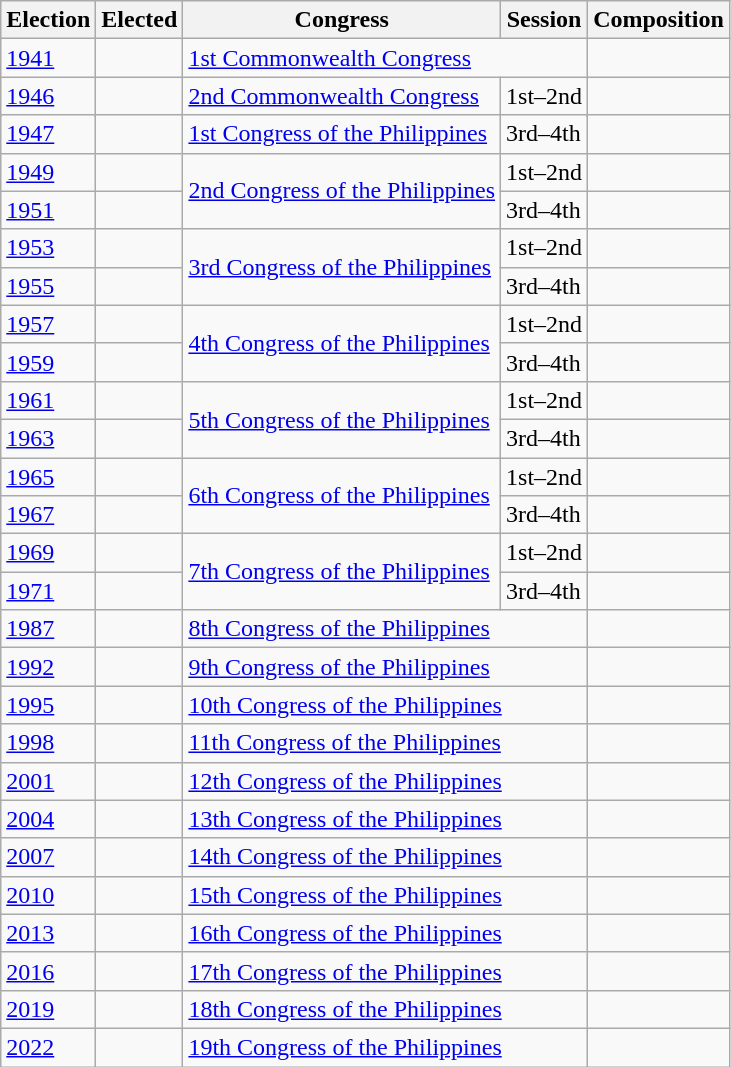<table class="wikitable">
<tr>
<th>Election</th>
<th>Elected</th>
<th>Congress</th>
<th>Session</th>
<th>Composition</th>
</tr>
<tr>
<td><a href='#'>1941</a></td>
<td></td>
<td colspan="2"><a href='#'>1st Commonwealth Congress</a></td>
<td></td>
</tr>
<tr>
<td rowspan="2"><a href='#'>1946</a></td>
<td rowspan="2"></td>
<td><a href='#'>2nd Commonwealth Congress</a></td>
<td rowspan="2">1st–2nd</td>
<td rowspan="2"></td>
</tr>
<tr>
<td rowspan="2"><a href='#'>1st Congress of the Philippines</a></td>
</tr>
<tr>
<td><a href='#'>1947</a></td>
<td></td>
<td>3rd–4th</td>
<td></td>
</tr>
<tr>
<td><a href='#'>1949</a></td>
<td></td>
<td rowspan="2"><a href='#'>2nd Congress of the Philippines</a></td>
<td>1st–2nd</td>
<td></td>
</tr>
<tr>
<td><a href='#'>1951</a></td>
<td></td>
<td>3rd–4th</td>
<td></td>
</tr>
<tr>
<td><a href='#'>1953</a></td>
<td></td>
<td rowspan="2"><a href='#'>3rd Congress of the Philippines</a></td>
<td>1st–2nd</td>
<td></td>
</tr>
<tr>
<td><a href='#'>1955</a></td>
<td></td>
<td>3rd–4th</td>
<td></td>
</tr>
<tr>
<td><a href='#'>1957</a></td>
<td></td>
<td rowspan="2"><a href='#'>4th Congress of the Philippines</a></td>
<td>1st–2nd</td>
<td></td>
</tr>
<tr>
<td><a href='#'>1959</a></td>
<td></td>
<td>3rd–4th</td>
<td></td>
</tr>
<tr>
<td><a href='#'>1961</a></td>
<td></td>
<td rowspan="2"><a href='#'>5th Congress of the Philippines</a></td>
<td>1st–2nd</td>
<td></td>
</tr>
<tr>
<td><a href='#'>1963</a></td>
<td></td>
<td>3rd–4th</td>
<td></td>
</tr>
<tr>
<td><a href='#'>1965</a></td>
<td></td>
<td rowspan="2"><a href='#'>6th Congress of the Philippines</a></td>
<td>1st–2nd</td>
<td></td>
</tr>
<tr>
<td><a href='#'>1967</a></td>
<td></td>
<td>3rd–4th</td>
<td></td>
</tr>
<tr>
<td><a href='#'>1969</a></td>
<td></td>
<td rowspan="2"><a href='#'>7th Congress of the Philippines</a></td>
<td>1st–2nd</td>
<td></td>
</tr>
<tr>
<td><a href='#'>1971</a></td>
<td></td>
<td>3rd–4th</td>
<td></td>
</tr>
<tr>
<td><a href='#'>1987</a></td>
<td></td>
<td colspan="2"><a href='#'>8th Congress of the Philippines</a></td>
<td></td>
</tr>
<tr>
<td><a href='#'>1992</a></td>
<td></td>
<td colspan="2"><a href='#'>9th Congress of the Philippines</a></td>
<td></td>
</tr>
<tr>
<td><a href='#'>1995</a></td>
<td></td>
<td colspan="2"><a href='#'>10th Congress of the Philippines</a></td>
<td></td>
</tr>
<tr>
<td><a href='#'>1998</a></td>
<td></td>
<td colspan="2"><a href='#'>11th Congress of the Philippines</a></td>
<td></td>
</tr>
<tr>
<td><a href='#'>2001</a></td>
<td></td>
<td colspan="2"><a href='#'>12th Congress of the Philippines</a></td>
<td></td>
</tr>
<tr>
<td><a href='#'>2004</a></td>
<td></td>
<td colspan="2"><a href='#'>13th Congress of the Philippines</a></td>
<td></td>
</tr>
<tr>
<td><a href='#'>2007</a></td>
<td></td>
<td colspan="2"><a href='#'>14th Congress of the Philippines</a></td>
<td></td>
</tr>
<tr>
<td><a href='#'>2010</a></td>
<td></td>
<td colspan="2"><a href='#'>15th Congress of the Philippines</a></td>
<td></td>
</tr>
<tr>
<td><a href='#'>2013</a></td>
<td></td>
<td colspan="2"><a href='#'>16th Congress of the Philippines</a></td>
<td></td>
</tr>
<tr>
<td><a href='#'>2016</a></td>
<td></td>
<td colspan="2"><a href='#'>17th Congress of the Philippines</a></td>
<td></td>
</tr>
<tr>
<td><a href='#'>2019</a></td>
<td></td>
<td colspan="2"><a href='#'>18th Congress of the Philippines</a></td>
<td></td>
</tr>
<tr>
<td><a href='#'>2022</a></td>
<td></td>
<td colspan="2"><a href='#'>19th Congress of the Philippines</a></td>
<td></td>
</tr>
</table>
